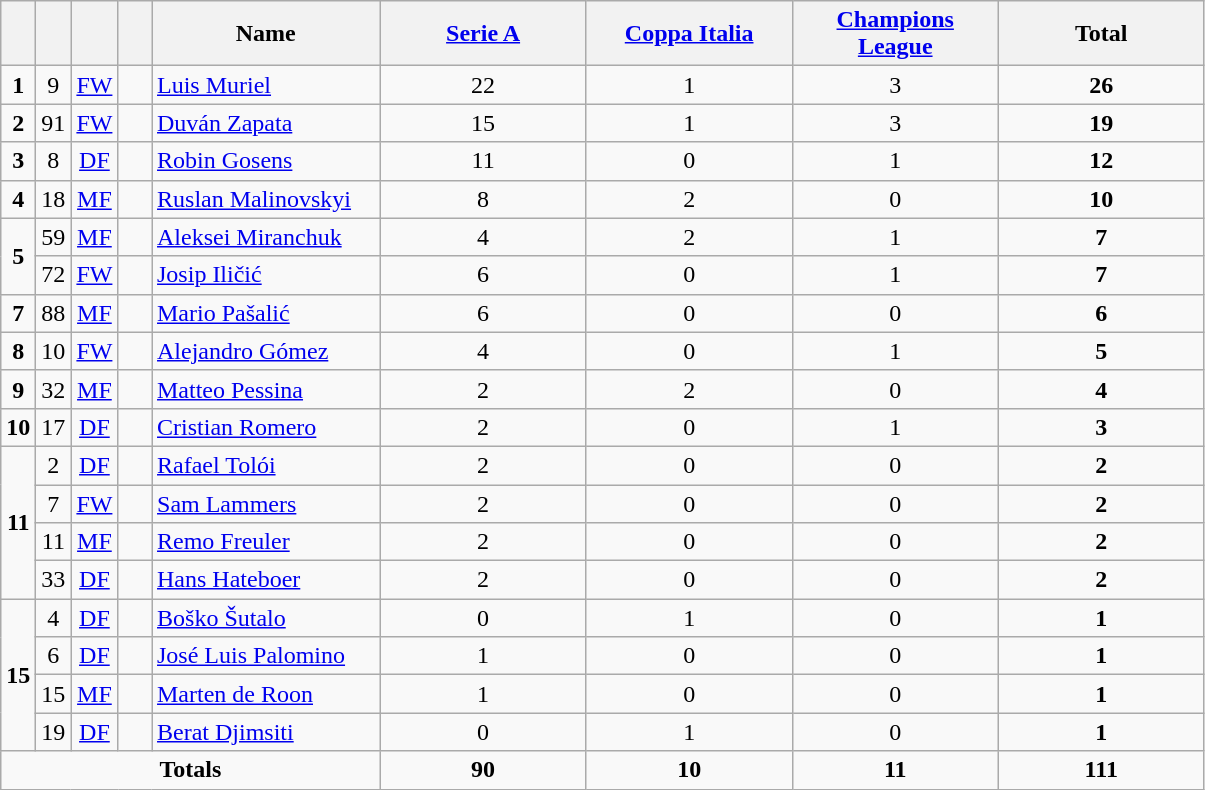<table class="wikitable" style="text-align:center">
<tr>
<th width=15></th>
<th width=15></th>
<th width=15></th>
<th width=15></th>
<th width=145>Name</th>
<th width=130><a href='#'>Serie A</a></th>
<th width=130><a href='#'>Coppa Italia</a></th>
<th width=130><a href='#'>Champions League</a></th>
<th width=130>Total</th>
</tr>
<tr>
<td><strong>1</strong></td>
<td>9</td>
<td><a href='#'>FW</a></td>
<td></td>
<td align=left><a href='#'>Luis Muriel</a></td>
<td>22</td>
<td>1</td>
<td>3</td>
<td><strong>26</strong></td>
</tr>
<tr>
<td><strong>2</strong></td>
<td>91</td>
<td><a href='#'>FW</a></td>
<td></td>
<td align=left><a href='#'>Duván Zapata</a></td>
<td>15</td>
<td>1</td>
<td>3</td>
<td><strong>19</strong></td>
</tr>
<tr>
<td><strong>3</strong></td>
<td>8</td>
<td><a href='#'>DF</a></td>
<td></td>
<td align=left><a href='#'>Robin Gosens</a></td>
<td>11</td>
<td>0</td>
<td>1</td>
<td><strong>12</strong></td>
</tr>
<tr>
<td><strong>4</strong></td>
<td>18</td>
<td><a href='#'>MF</a></td>
<td></td>
<td align=left><a href='#'>Ruslan Malinovskyi</a></td>
<td>8</td>
<td>2</td>
<td>0</td>
<td><strong>10</strong></td>
</tr>
<tr>
<td rowspan=2><strong>5</strong></td>
<td>59</td>
<td><a href='#'>MF</a></td>
<td></td>
<td align=left><a href='#'>Aleksei Miranchuk</a></td>
<td>4</td>
<td>2</td>
<td>1</td>
<td><strong>7</strong></td>
</tr>
<tr>
<td>72</td>
<td><a href='#'>FW</a></td>
<td></td>
<td align=left><a href='#'>Josip Iličić</a></td>
<td>6</td>
<td>0</td>
<td>1</td>
<td><strong>7</strong></td>
</tr>
<tr>
<td><strong>7</strong></td>
<td>88</td>
<td><a href='#'>MF</a></td>
<td></td>
<td align=left><a href='#'>Mario Pašalić</a></td>
<td>6</td>
<td>0</td>
<td>0</td>
<td><strong>6</strong></td>
</tr>
<tr>
<td><strong>8</strong></td>
<td>10</td>
<td><a href='#'>FW</a></td>
<td></td>
<td align=left><a href='#'>Alejandro Gómez</a></td>
<td>4</td>
<td>0</td>
<td>1</td>
<td><strong>5</strong></td>
</tr>
<tr>
<td><strong>9</strong></td>
<td>32</td>
<td><a href='#'>MF</a></td>
<td></td>
<td align=left><a href='#'>Matteo Pessina</a></td>
<td>2</td>
<td>2</td>
<td>0</td>
<td><strong>4</strong></td>
</tr>
<tr>
<td><strong>10</strong></td>
<td>17</td>
<td><a href='#'>DF</a></td>
<td></td>
<td align=left><a href='#'>Cristian Romero</a></td>
<td>2</td>
<td>0</td>
<td>1</td>
<td><strong>3</strong></td>
</tr>
<tr>
<td rowspan=4><strong>11</strong></td>
<td>2</td>
<td><a href='#'>DF</a></td>
<td></td>
<td align=left><a href='#'>Rafael Tolói</a></td>
<td>2</td>
<td>0</td>
<td>0</td>
<td><strong>2</strong></td>
</tr>
<tr>
<td>7</td>
<td><a href='#'>FW</a></td>
<td></td>
<td align=left><a href='#'>Sam Lammers</a></td>
<td>2</td>
<td>0</td>
<td>0</td>
<td><strong>2</strong></td>
</tr>
<tr>
<td>11</td>
<td><a href='#'>MF</a></td>
<td></td>
<td align=left><a href='#'>Remo Freuler</a></td>
<td>2</td>
<td>0</td>
<td>0</td>
<td><strong>2</strong></td>
</tr>
<tr>
<td>33</td>
<td><a href='#'>DF</a></td>
<td></td>
<td align=left><a href='#'>Hans Hateboer</a></td>
<td>2</td>
<td>0</td>
<td>0</td>
<td><strong>2</strong></td>
</tr>
<tr>
<td rowspan=4><strong>15</strong></td>
<td>4</td>
<td><a href='#'>DF</a></td>
<td></td>
<td align=left><a href='#'>Boško Šutalo</a></td>
<td>0</td>
<td>1</td>
<td>0</td>
<td><strong>1</strong></td>
</tr>
<tr>
<td>6</td>
<td><a href='#'>DF</a></td>
<td></td>
<td align=left><a href='#'>José Luis Palomino</a></td>
<td>1</td>
<td>0</td>
<td>0</td>
<td><strong>1</strong></td>
</tr>
<tr>
<td>15</td>
<td><a href='#'>MF</a></td>
<td></td>
<td align=left><a href='#'>Marten de Roon</a></td>
<td>1</td>
<td>0</td>
<td>0</td>
<td><strong>1</strong></td>
</tr>
<tr>
<td>19</td>
<td><a href='#'>DF</a></td>
<td></td>
<td align=left><a href='#'>Berat Djimsiti</a></td>
<td>0</td>
<td>1</td>
<td>0</td>
<td><strong>1</strong></td>
</tr>
<tr>
<td colspan=5><strong>Totals</strong></td>
<td><strong>90</strong></td>
<td><strong>10</strong></td>
<td><strong>11</strong></td>
<td><strong>111</strong></td>
</tr>
</table>
